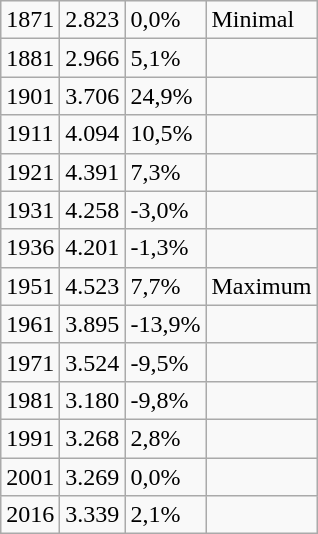<table class="wikitable">
<tr>
<td>1871</td>
<td>2.823</td>
<td>0,0%</td>
<td>Minimal</td>
</tr>
<tr>
<td>1881</td>
<td>2.966</td>
<td>5,1%</td>
<td></td>
</tr>
<tr>
<td>1901</td>
<td>3.706</td>
<td>24,9%</td>
<td></td>
</tr>
<tr>
<td>1911</td>
<td>4.094</td>
<td>10,5%</td>
<td></td>
</tr>
<tr>
<td>1921</td>
<td>4.391</td>
<td>7,3%</td>
<td></td>
</tr>
<tr>
<td>1931</td>
<td>4.258</td>
<td>-3,0%</td>
<td></td>
</tr>
<tr>
<td>1936</td>
<td>4.201</td>
<td>-1,3%</td>
<td></td>
</tr>
<tr>
<td>1951</td>
<td>4.523</td>
<td>7,7%</td>
<td>Maximum</td>
</tr>
<tr>
<td>1961</td>
<td>3.895</td>
<td>-13,9%</td>
<td></td>
</tr>
<tr>
<td>1971</td>
<td>3.524</td>
<td>-9,5%</td>
<td></td>
</tr>
<tr>
<td>1981</td>
<td>3.180</td>
<td>-9,8%</td>
<td></td>
</tr>
<tr>
<td>1991</td>
<td>3.268</td>
<td>2,8%</td>
<td></td>
</tr>
<tr>
<td>2001</td>
<td>3.269</td>
<td>0,0%</td>
<td></td>
</tr>
<tr>
<td>2016</td>
<td>3.339</td>
<td>2,1%</td>
<td></td>
</tr>
</table>
